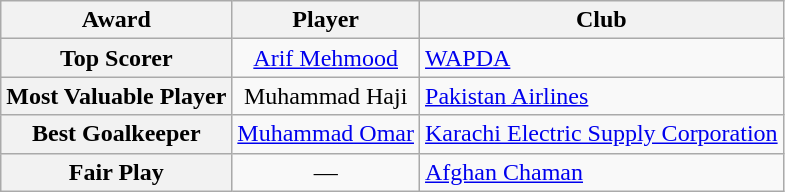<table class="wikitable" style="text-align:center">
<tr>
<th>Award</th>
<th>Player</th>
<th>Club</th>
</tr>
<tr>
<th>Top Scorer</th>
<td align="center"><a href='#'>Arif Mehmood</a></td>
<td align="left"><a href='#'>WAPDA</a></td>
</tr>
<tr>
<th>Most Valuable Player</th>
<td align="center">Muhammad Haji</td>
<td align="left"><a href='#'>Pakistan Airlines</a></td>
</tr>
<tr>
<th>Best Goalkeeper</th>
<td align="center"><a href='#'>Muhammad Omar</a></td>
<td align="left"><a href='#'>Karachi Electric Supply Corporation</a></td>
</tr>
<tr>
<th>Fair Play</th>
<td align="center">—</td>
<td align="left"><a href='#'>Afghan Chaman</a></td>
</tr>
</table>
